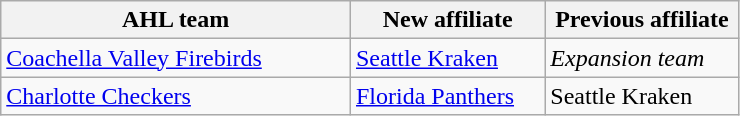<table class="wikitable">
<tr>
<th bgcolor="#DDDDFF" width="45%">AHL team</th>
<th bgcolor="#DDDDFF" width="25%">New affiliate</th>
<th bgcolor="#DDDDFF" width="25%">Previous affiliate</th>
</tr>
<tr>
<td><a href='#'>Coachella Valley Firebirds</a></td>
<td><a href='#'>Seattle Kraken</a></td>
<td><em>Expansion team</em></td>
</tr>
<tr>
<td><a href='#'>Charlotte Checkers</a></td>
<td><a href='#'>Florida Panthers</a></td>
<td>Seattle Kraken</td>
</tr>
</table>
